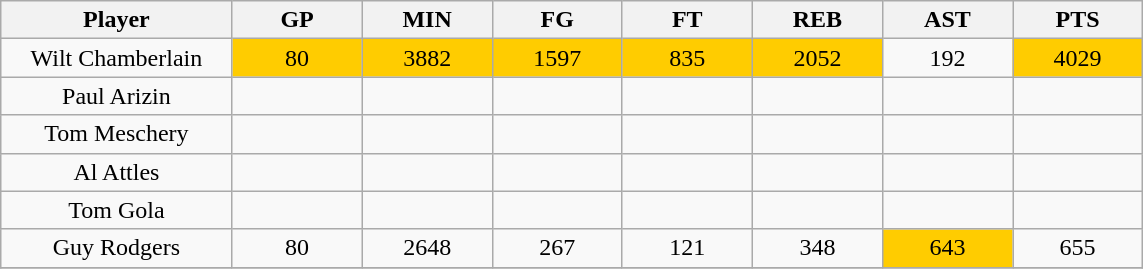<table class="wikitable sortable">
<tr>
<th bgcolor="#DDDDFF" width="16%">Player</th>
<th bgcolor="#DDDDFF" width="9%">GP</th>
<th bgcolor="#DDDDFF" width="9%">MIN</th>
<th bgcolor="#DDDDFF" width="9%">FG</th>
<th bgcolor="#DDDDFF" width="9%">FT</th>
<th bgcolor="#DDDDFF" width="9%">REB</th>
<th bgcolor="#DDDDFF" width="9%">AST</th>
<th bgcolor="#DDDDFF" width="9%">PTS</th>
</tr>
<tr align="center">
<td>Wilt Chamberlain</td>
<td bgcolor="#FFCC00">80</td>
<td bgcolor="#FFCC00">3882</td>
<td bgcolor="#FFCC00">1597</td>
<td bgcolor="#FFCC00">835</td>
<td bgcolor="#FFCC00">2052</td>
<td>192</td>
<td bgcolor="#FFCC00">4029</td>
</tr>
<tr align="center">
<td>Paul Arizin</td>
<td></td>
<td></td>
<td></td>
<td></td>
<td></td>
<td></td>
<td></td>
</tr>
<tr align="center">
<td>Tom Meschery</td>
<td></td>
<td></td>
<td></td>
<td></td>
<td></td>
<td></td>
<td></td>
</tr>
<tr align="center">
<td>Al Attles</td>
<td></td>
<td></td>
<td></td>
<td></td>
<td></td>
<td></td>
<td></td>
</tr>
<tr align="center">
<td>Tom Gola</td>
<td></td>
<td></td>
<td></td>
<td></td>
<td></td>
<td></td>
<td></td>
</tr>
<tr align="center">
<td>Guy Rodgers</td>
<td>80</td>
<td>2648</td>
<td>267</td>
<td>121</td>
<td>348</td>
<td bgcolor="#FFCC00">643</td>
<td>655</td>
</tr>
<tr align="center">
</tr>
</table>
